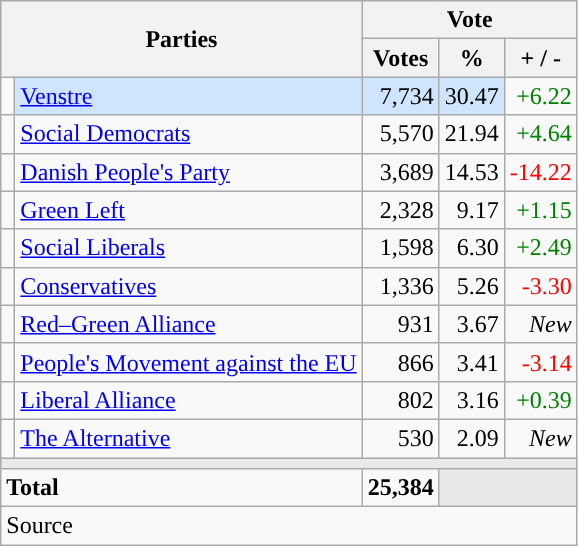<table class="wikitable" style="text-align:right;">
<tr>
<th style="text-align:centre;" rowspan="2" colspan="2" width="225">Parties</th>
<th colspan="3">Vote</th>
</tr>
<tr>
<th width="15">Votes</th>
<th width="15">%</th>
<th width="15">+ / -</th>
</tr>
<tr>
<td width="2" style="color:inherit;background:"></td>
<td bgcolor=#cfe5fe   align="left"><a href='#'>Venstre</a></td>
<td bgcolor=#cfe5fe>7,734</td>
<td bgcolor=#cfe5fe>30.47</td>
<td style=color:green;>+6.22</td>
</tr>
<tr>
<td width="2" style="color:inherit;background:"></td>
<td align="left"><a href='#'>Social Democrats</a></td>
<td>5,570</td>
<td>21.94</td>
<td style=color:green;>+4.64</td>
</tr>
<tr>
<td width="2" style="color:inherit;background:"></td>
<td align="left"><a href='#'>Danish People's Party</a></td>
<td>3,689</td>
<td>14.53</td>
<td style=color:red;>-14.22</td>
</tr>
<tr>
<td width="2" style="color:inherit;background:"></td>
<td align="left"><a href='#'>Green Left</a></td>
<td>2,328</td>
<td>9.17</td>
<td style=color:green;>+1.15</td>
</tr>
<tr>
<td width="2" style="color:inherit;background:"></td>
<td align="left"><a href='#'>Social Liberals</a></td>
<td>1,598</td>
<td>6.30</td>
<td style=color:green;>+2.49</td>
</tr>
<tr>
<td width="2" style="color:inherit;background:"></td>
<td align="left"><a href='#'>Conservatives</a></td>
<td>1,336</td>
<td>5.26</td>
<td style=color:red;>-3.30</td>
</tr>
<tr>
<td width="2" style="color:inherit;background:"></td>
<td align="left"><a href='#'>Red–Green Alliance</a></td>
<td>931</td>
<td>3.67</td>
<td><em>New</em></td>
</tr>
<tr>
<td width="2" style="color:inherit;background:"></td>
<td align="left"><a href='#'>People's Movement against the EU</a></td>
<td>866</td>
<td>3.41</td>
<td style=color:red;>-3.14</td>
</tr>
<tr>
<td width="2" style="color:inherit;background:"></td>
<td align="left"><a href='#'>Liberal Alliance</a></td>
<td>802</td>
<td>3.16</td>
<td style=color:green;>+0.39</td>
</tr>
<tr>
<td width="2" style="color:inherit;background:"></td>
<td align="left"><a href='#'>The Alternative</a></td>
<td>530</td>
<td>2.09</td>
<td><em>New</em></td>
</tr>
<tr>
<td colspan="7" bgcolor="#E9E9E9"></td>
</tr>
<tr>
<td align="left" colspan="2"><strong>Total</strong></td>
<td><strong>25,384</strong></td>
<td bgcolor="#E9E9E9" colspan="2"></td>
</tr>
<tr>
<td align="left" colspan="6">Source</td>
</tr>
</table>
